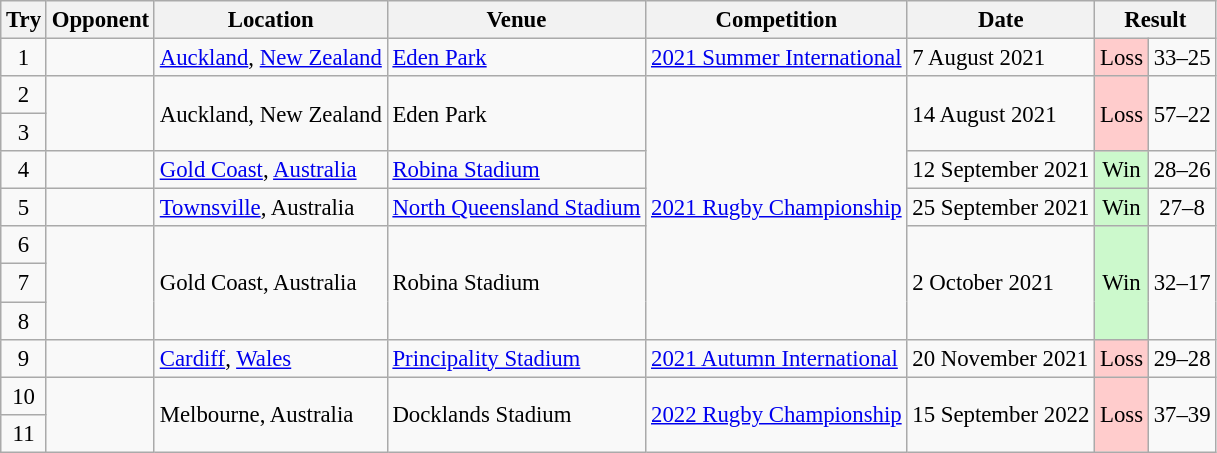<table class="wikitable" style="font-size:95%">
<tr>
<th>Try</th>
<th>Opponent</th>
<th>Location</th>
<th>Venue</th>
<th>Competition</th>
<th>Date</th>
<th colspan=2>Result</th>
</tr>
<tr>
<td align=center>1</td>
<td></td>
<td><a href='#'>Auckland</a>, <a href='#'>New Zealand</a></td>
<td><a href='#'>Eden Park</a></td>
<td><a href='#'>2021 Summer International</a></td>
<td>7 August 2021</td>
<td bgcolor=#FFCCCC align=center>Loss</td>
<td align=center>33–25</td>
</tr>
<tr>
<td align=center>2</td>
<td rowspan="2"></td>
<td rowspan="2">Auckland, New Zealand</td>
<td rowspan="2">Eden Park</td>
<td rowspan="7"><a href='#'>2021 Rugby Championship</a></td>
<td rowspan="2">14 August 2021</td>
<td rowspan="2" bgcolor=#FFCCCC align=center>Loss</td>
<td rowspan="2" align=center>57–22</td>
</tr>
<tr>
<td align=center>3</td>
</tr>
<tr>
<td align=center>4</td>
<td></td>
<td><a href='#'>Gold Coast</a>, <a href='#'>Australia</a></td>
<td><a href='#'>Robina Stadium</a></td>
<td>12 September 2021</td>
<td bgcolor=#CCF9CC align=center>Win</td>
<td align=center>28–26</td>
</tr>
<tr>
<td align=center>5</td>
<td></td>
<td><a href='#'>Townsville</a>, Australia</td>
<td><a href='#'>North Queensland Stadium</a></td>
<td>25 September 2021</td>
<td bgcolor=#CCF9CC align=center>Win</td>
<td align=center>27–8</td>
</tr>
<tr>
<td align=center>6</td>
<td rowspan="3"></td>
<td rowspan="3">Gold Coast, Australia</td>
<td rowspan="3">Robina Stadium</td>
<td rowspan="3">2 October 2021</td>
<td bgcolor=#CCF9CC align=center rowspan="3">Win</td>
<td align=center rowspan="3">32–17</td>
</tr>
<tr>
<td align=center>7</td>
</tr>
<tr>
<td align=center>8</td>
</tr>
<tr>
<td align=center>9</td>
<td></td>
<td><a href='#'>Cardiff</a>, <a href='#'>Wales</a></td>
<td><a href='#'>Principality Stadium</a></td>
<td><a href='#'>2021 Autumn International</a></td>
<td>20 November 2021</td>
<td bgcolor=#FFCCCC align=center>Loss</td>
<td align=center>29–28</td>
</tr>
<tr>
<td align=center>10</td>
<td rowspan="2"></td>
<td rowspan="2">Melbourne, Australia</td>
<td rowspan="2">Docklands Stadium</td>
<td rowspan="2"><a href='#'>2022 Rugby Championship</a></td>
<td rowspan="2">15 September 2022</td>
<td rowspan="2" bgcolor=#FFCCCC align=center>Loss</td>
<td rowspan="2" align=center>37–39</td>
</tr>
<tr>
<td align=center>11</td>
</tr>
</table>
